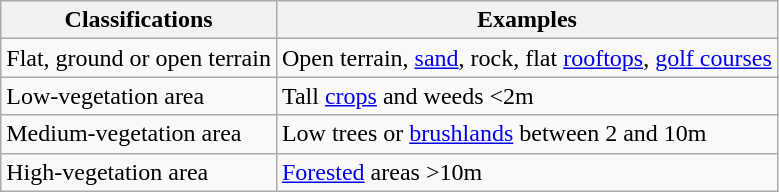<table class="wikitable">
<tr>
<th>Classifications</th>
<th>Examples</th>
</tr>
<tr>
<td>Flat, ground or open terrain</td>
<td>Open terrain, <a href='#'>sand</a>, rock, flat <a href='#'>rooftops</a>, <a href='#'>golf courses</a></td>
</tr>
<tr>
<td>Low-vegetation area</td>
<td>Tall <a href='#'>crops</a> and weeds <2m</td>
</tr>
<tr>
<td>Medium-vegetation area</td>
<td>Low trees or <a href='#'>brushlands</a> between 2 and 10m</td>
</tr>
<tr>
<td>High-vegetation area</td>
<td><a href='#'>Forested</a> areas >10m</td>
</tr>
</table>
